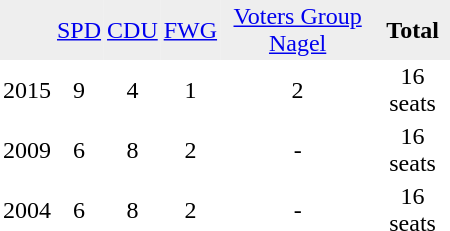<table border="0" cellpadding="2" cellspacing="0" width="300">
<tr bgcolor="#eeeeee" align="center">
<td></td>
<td><a href='#'>SPD</a></td>
<td><a href='#'>CDU</a></td>
<td><a href='#'>FWG</a></td>
<td><a href='#'>Voters Group Nagel</a></td>
<td><strong>Total</strong></td>
</tr>
<tr align="center">
<td>2015</td>
<td>9</td>
<td>4</td>
<td>1</td>
<td>2</td>
<td>16 seats</td>
</tr>
<tr align="center">
<td>2009</td>
<td>6</td>
<td>8</td>
<td>2</td>
<td>-</td>
<td>16 seats</td>
</tr>
<tr align="center">
<td>2004</td>
<td>6</td>
<td>8</td>
<td>2</td>
<td>-</td>
<td>16 seats</td>
</tr>
</table>
